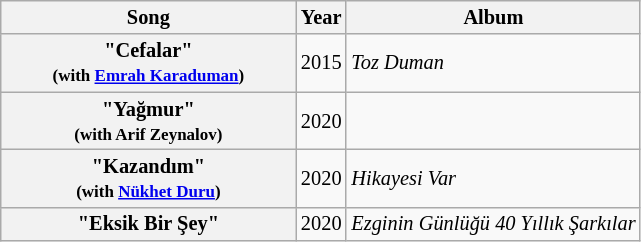<table class="wikitable plainrowheaders" style="font-size: 85%;">
<tr>
<th scope="col" style="width:14em;">Song</th>
<th scope="col">Year</th>
<th scope="col">Album</th>
</tr>
<tr>
<th scope="row">"Cefalar"<br><small>(with <a href='#'>Emrah Karaduman</a>)</small></th>
<td>2015</td>
<td><em>Toz Duman</em></td>
</tr>
<tr>
<th scope="row">"Yağmur"<br><small>(with Arif Zeynalov)</small></th>
<td>2020</td>
<td></td>
</tr>
<tr>
<th scope="row">"Kazandım"<br><small>(with <a href='#'>Nükhet Duru</a>)</small></th>
<td>2020</td>
<td><em>Hikayesi Var</em></td>
</tr>
<tr>
<th scope="row">"Eksik Bir Şey"</th>
<td>2020</td>
<td><em>Ezginin Günlüğü 40 Yıllık Şarkılar</em></td>
</tr>
</table>
